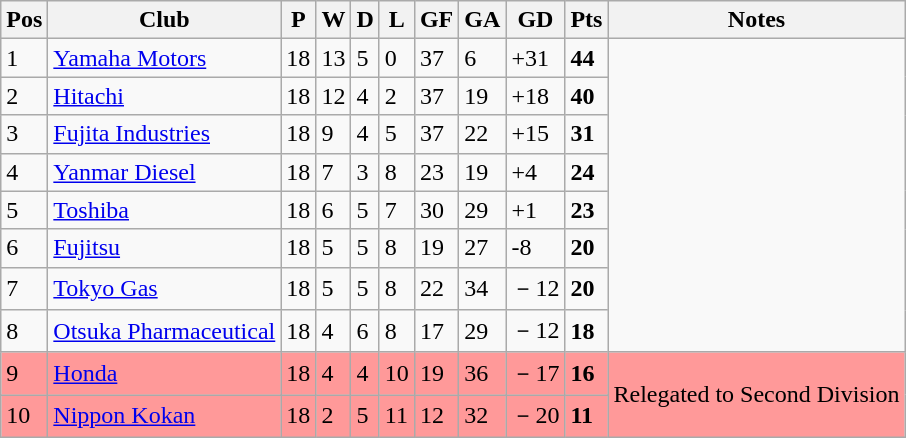<table class="wikitable">
<tr align=center>
<th>Pos</th>
<th>Club</th>
<th>P</th>
<th>W</th>
<th>D</th>
<th>L</th>
<th>GF</th>
<th>GA</th>
<th>GD</th>
<th>Pts</th>
<th>Notes</th>
</tr>
<tr>
<td>1</td>
<td><a href='#'>Yamaha Motors</a></td>
<td>18</td>
<td>13</td>
<td>5</td>
<td>0</td>
<td>37</td>
<td>6</td>
<td>+31</td>
<td><strong>44</strong></td>
<td rowspan="8"></td>
</tr>
<tr>
<td>2</td>
<td><a href='#'>Hitachi</a></td>
<td>18</td>
<td>12</td>
<td>4</td>
<td>2</td>
<td>37</td>
<td>19</td>
<td>+18</td>
<td><strong>40</strong></td>
</tr>
<tr>
<td>3</td>
<td><a href='#'>Fujita Industries</a></td>
<td>18</td>
<td>9</td>
<td>4</td>
<td>5</td>
<td>37</td>
<td>22</td>
<td>+15</td>
<td><strong>31</strong></td>
</tr>
<tr>
<td>4</td>
<td><a href='#'>Yanmar Diesel</a></td>
<td>18</td>
<td>7</td>
<td>3</td>
<td>8</td>
<td>23</td>
<td>19</td>
<td>+4</td>
<td><strong>24</strong></td>
</tr>
<tr>
<td>5</td>
<td><a href='#'>Toshiba</a></td>
<td>18</td>
<td>6</td>
<td>5</td>
<td>7</td>
<td>30</td>
<td>29</td>
<td>+1</td>
<td><strong>23</strong></td>
</tr>
<tr>
<td>6</td>
<td><a href='#'>Fujitsu</a></td>
<td>18</td>
<td>5</td>
<td>5</td>
<td>8</td>
<td>19</td>
<td>27</td>
<td>-8</td>
<td><strong>20</strong></td>
</tr>
<tr>
<td>7</td>
<td><a href='#'>Tokyo Gas</a></td>
<td>18</td>
<td>5</td>
<td>5</td>
<td>8</td>
<td>22</td>
<td>34</td>
<td>－12</td>
<td><strong>20</strong></td>
</tr>
<tr>
<td>8</td>
<td><a href='#'>Otsuka Pharmaceutical</a></td>
<td>18</td>
<td>4</td>
<td>6</td>
<td>8</td>
<td>17</td>
<td>29</td>
<td>－12</td>
<td><strong>18</strong></td>
</tr>
<tr style="background:#FF9999;">
<td>9</td>
<td><a href='#'>Honda</a></td>
<td>18</td>
<td>4</td>
<td>4</td>
<td>10</td>
<td>19</td>
<td>36</td>
<td>－17</td>
<td><strong>16</strong></td>
<td rowspan="2">Relegated to Second Division</td>
</tr>
<tr style="background:#FF9999;">
<td>10</td>
<td><a href='#'>Nippon Kokan</a></td>
<td>18</td>
<td>2</td>
<td>5</td>
<td>11</td>
<td>12</td>
<td>32</td>
<td>－20</td>
<td><strong>11</strong></td>
</tr>
</table>
